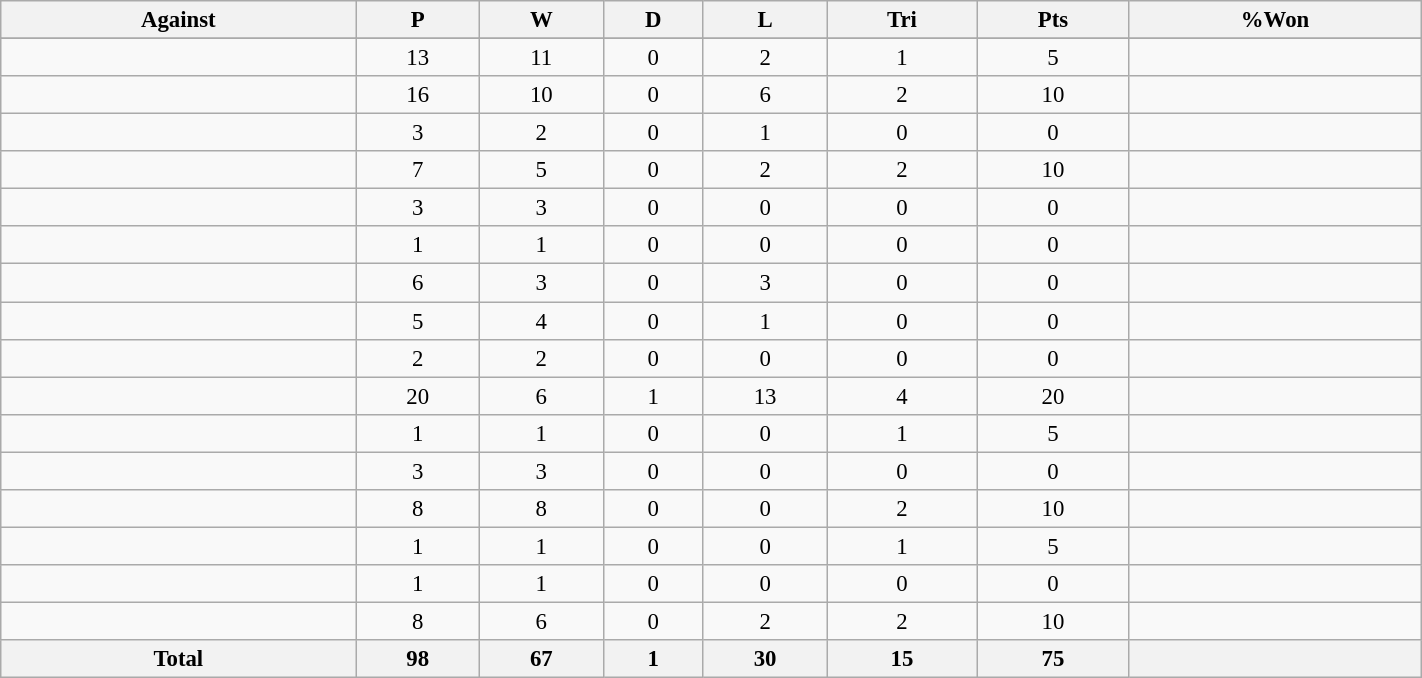<table class="wikitable sortable"  style="text-align:center; font-size:95%; width:75%;">
<tr>
<th style="width:25%;">Against</th>
<th abbr="Played" style="width:15px;">P</th>
<th abbr="Won" style="width:10px;">W</th>
<th abbr="Drawn" style="width:10px;">D</th>
<th abbr="Lost" style="width:10px;">L</th>
<th abbr="Tries" style="width:15px;">Tri</th>
<th abbr="Points" style="width:18px;">Pts</th>
<th abbr="Won" style="width:18px;">%Won</th>
</tr>
<tr bgcolor="#d0ffd0" align="center">
</tr>
<tr>
<td align="left"></td>
<td>13</td>
<td>11</td>
<td>0</td>
<td>2</td>
<td>1</td>
<td>5</td>
<td></td>
</tr>
<tr>
<td align="left"></td>
<td>16</td>
<td>10</td>
<td>0</td>
<td>6</td>
<td>2</td>
<td>10</td>
<td></td>
</tr>
<tr>
<td align="left"></td>
<td>3</td>
<td>2</td>
<td>0</td>
<td>1</td>
<td>0</td>
<td>0</td>
<td></td>
</tr>
<tr>
<td align="left"></td>
<td>7</td>
<td>5</td>
<td>0</td>
<td>2</td>
<td>2</td>
<td>10</td>
<td></td>
</tr>
<tr>
<td align="left"></td>
<td>3</td>
<td>3</td>
<td>0</td>
<td>0</td>
<td>0</td>
<td>0</td>
<td></td>
</tr>
<tr>
<td align="left"></td>
<td>1</td>
<td>1</td>
<td>0</td>
<td>0</td>
<td>0</td>
<td>0</td>
<td></td>
</tr>
<tr>
<td align="left"></td>
<td>6</td>
<td>3</td>
<td>0</td>
<td>3</td>
<td>0</td>
<td>0</td>
<td></td>
</tr>
<tr>
<td align="left"></td>
<td>5</td>
<td>4</td>
<td>0</td>
<td>1</td>
<td>0</td>
<td>0</td>
<td></td>
</tr>
<tr>
<td align="left"></td>
<td>2</td>
<td>2</td>
<td>0</td>
<td>0</td>
<td>0</td>
<td>0</td>
<td></td>
</tr>
<tr>
<td align="left"></td>
<td>20</td>
<td>6</td>
<td>1</td>
<td>13</td>
<td>4</td>
<td>20</td>
<td></td>
</tr>
<tr>
<td align="left"></td>
<td>1</td>
<td>1</td>
<td>0</td>
<td>0</td>
<td>1</td>
<td>5</td>
<td></td>
</tr>
<tr>
<td align="left"></td>
<td>3</td>
<td>3</td>
<td>0</td>
<td>0</td>
<td>0</td>
<td>0</td>
<td></td>
</tr>
<tr>
<td align="left"></td>
<td>8</td>
<td>8</td>
<td>0</td>
<td>0</td>
<td>2</td>
<td>10</td>
<td></td>
</tr>
<tr>
<td align="left"></td>
<td>1</td>
<td>1</td>
<td>0</td>
<td>0</td>
<td>1</td>
<td>5</td>
<td></td>
</tr>
<tr>
<td align="left"></td>
<td>1</td>
<td>1</td>
<td>0</td>
<td>0</td>
<td>0</td>
<td>0</td>
<td></td>
</tr>
<tr>
<td align="left"></td>
<td>8</td>
<td>6</td>
<td>0</td>
<td>2</td>
<td>2</td>
<td>10</td>
<td></td>
</tr>
<tr>
<th>Total</th>
<th>98</th>
<th>67</th>
<th>1</th>
<th>30</th>
<th>15</th>
<th>75</th>
<th></th>
</tr>
</table>
